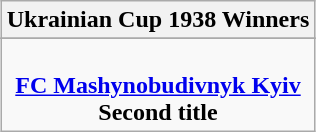<table class="wikitable" style="text-align: center; margin: 0 auto;">
<tr>
<th>Ukrainian Cup 1938 Winners</th>
</tr>
<tr>
</tr>
<tr>
<td><br><strong><a href='#'>FC Mashynobudivnyk Kyiv</a></strong><br><strong>Second title</strong></td>
</tr>
</table>
